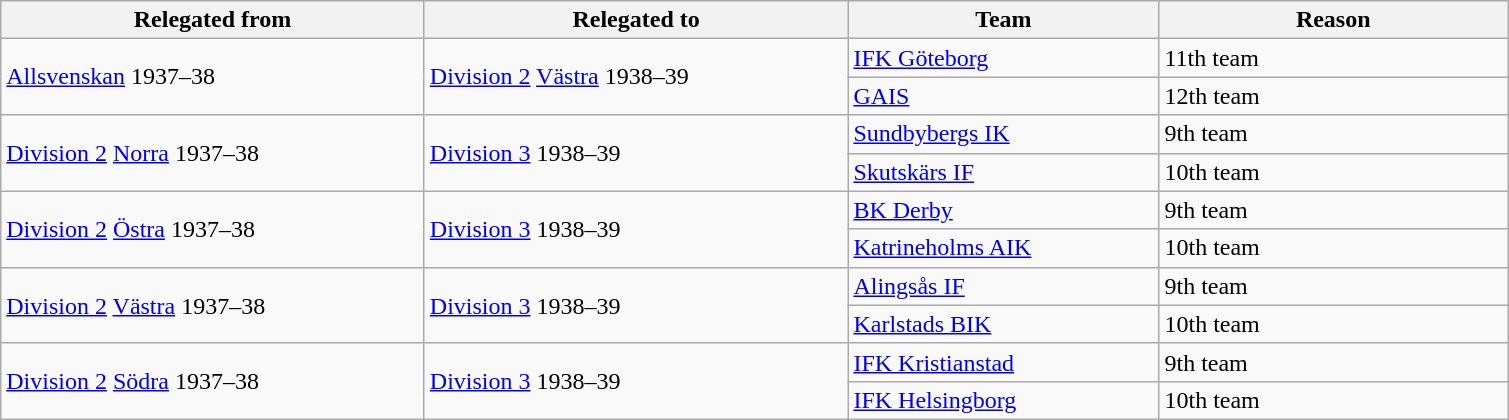<table class="wikitable" style="text-align: left;">
<tr>
<th style="width: 275px;">Relegated from</th>
<th style="width: 275px;">Relegated to</th>
<th style="width: 200px;">Team</th>
<th style="width: 225px;">Reason</th>
</tr>
<tr>
<td rowspan=2><a href='#'>Allsvenskan</a> 1937–38</td>
<td rowspan=2><a href='#'>Division 2</a> <a href='#'>Västra</a> 1938–39</td>
<td><a href='#'>IFK Göteborg</a></td>
<td>11th team</td>
</tr>
<tr>
<td><a href='#'>GAIS</a></td>
<td>12th team</td>
</tr>
<tr>
<td rowspan=2><a href='#'>Division 2</a> <a href='#'>Norra</a> 1937–38</td>
<td rowspan=2><a href='#'>Division 3</a> 1938–39</td>
<td><a href='#'>Sundbybergs IK</a></td>
<td>9th team</td>
</tr>
<tr>
<td><a href='#'>Skutskärs IF</a></td>
<td>10th team</td>
</tr>
<tr>
<td rowspan=2><a href='#'>Division 2</a> <a href='#'>Östra</a> 1937–38</td>
<td rowspan=2><a href='#'>Division 3</a> 1938–39</td>
<td><a href='#'>BK Derby</a></td>
<td>9th team</td>
</tr>
<tr>
<td><a href='#'>Katrineholms AIK</a></td>
<td>10th team</td>
</tr>
<tr>
<td rowspan=2><a href='#'>Division 2</a> <a href='#'>Västra</a> 1937–38</td>
<td rowspan=2><a href='#'>Division 3</a> 1938–39</td>
<td><a href='#'>Alingsås IF</a></td>
<td>9th team</td>
</tr>
<tr>
<td><a href='#'>Karlstads BIK</a></td>
<td>10th team</td>
</tr>
<tr>
<td rowspan=2><a href='#'>Division 2</a> <a href='#'>Södra</a> 1937–38</td>
<td rowspan=2><a href='#'>Division 3</a> 1938–39</td>
<td><a href='#'>IFK Kristianstad</a></td>
<td>9th team</td>
</tr>
<tr>
<td><a href='#'>IFK Helsingborg</a></td>
<td>10th team</td>
</tr>
</table>
